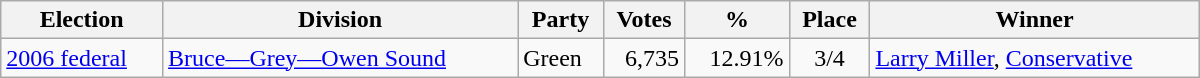<table class="wikitable" width="800">
<tr>
<th align="left">Election</th>
<th align="left">Division</th>
<th align="left">Party</th>
<th align="right">Votes</th>
<th align="right">%</th>
<th align="center">Place</th>
<th align="center">Winner</th>
</tr>
<tr>
<td align="left"><a href='#'>2006 federal</a></td>
<td align="left"><a href='#'>Bruce—Grey—Owen Sound</a></td>
<td align="left">Green</td>
<td align="right">6,735</td>
<td align="right">12.91%</td>
<td align="center">3/4</td>
<td align="left"><a href='#'>Larry Miller</a>, <a href='#'>Conservative</a></td>
</tr>
</table>
